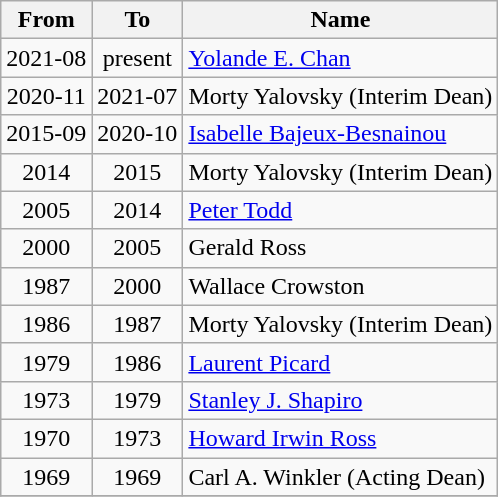<table class="wikitable">
<tr>
<th>From</th>
<th>To</th>
<th>Name</th>
</tr>
<tr>
<td align="center">2021-08</td>
<td align="center">present</td>
<td align="left"><a href='#'>Yolande E. Chan</a></td>
</tr>
<tr>
<td align="center">2020-11</td>
<td align="center">2021-07</td>
<td align="left">Morty Yalovsky (Interim Dean)</td>
</tr>
<tr>
<td align="center">2015-09</td>
<td align="center">2020-10</td>
<td align="left"><a href='#'>Isabelle Bajeux-Besnainou</a></td>
</tr>
<tr>
<td align="center">2014</td>
<td align="center">2015</td>
<td align="left">Morty Yalovsky (Interim Dean)</td>
</tr>
<tr>
<td align="center">2005</td>
<td align="center">2014</td>
<td align="left"><a href='#'>Peter Todd</a></td>
</tr>
<tr>
<td align="center">2000</td>
<td align="center">2005</td>
<td align="left">Gerald Ross</td>
</tr>
<tr>
<td align="center">1987</td>
<td align="center">2000</td>
<td align="left">Wallace Crowston</td>
</tr>
<tr>
<td align="center">1986</td>
<td align="center">1987</td>
<td align="left">Morty Yalovsky (Interim Dean)</td>
</tr>
<tr>
<td align="center">1979</td>
<td align="center">1986</td>
<td align="left"><a href='#'>Laurent Picard</a></td>
</tr>
<tr>
<td align="center">1973</td>
<td align="center">1979</td>
<td align="left"><a href='#'>Stanley J. Shapiro</a></td>
</tr>
<tr>
<td align="center">1970</td>
<td align="center">1973</td>
<td align="left"><a href='#'>Howard Irwin Ross</a></td>
</tr>
<tr>
<td align="center">1969</td>
<td align="center">1969</td>
<td align="left">Carl A. Winkler (Acting Dean)</td>
</tr>
<tr>
</tr>
</table>
